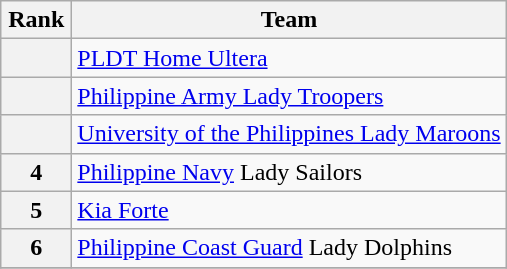<table class="wikitable" style="text-align: center;">
<tr>
<th width=40>Rank</th>
<th>Team</th>
</tr>
<tr>
<th></th>
<td style="text-align:left;"> <a href='#'>PLDT Home Ultera</a></td>
</tr>
<tr>
<th></th>
<td style="text-align:left;"> <a href='#'>Philippine Army Lady Troopers</a></td>
</tr>
<tr>
<th></th>
<td style="text-align:left;"> <a href='#'>University of the Philippines Lady Maroons</a></td>
</tr>
<tr>
<th>4</th>
<td style="text-align:left;"> <a href='#'>Philippine Navy</a> Lady Sailors</td>
</tr>
<tr>
<th>5</th>
<td style="text-align:left;"> <a href='#'>Kia Forte</a></td>
</tr>
<tr>
<th>6</th>
<td style="text-align:left;"> <a href='#'>Philippine Coast Guard</a> Lady Dolphins</td>
</tr>
<tr>
</tr>
</table>
